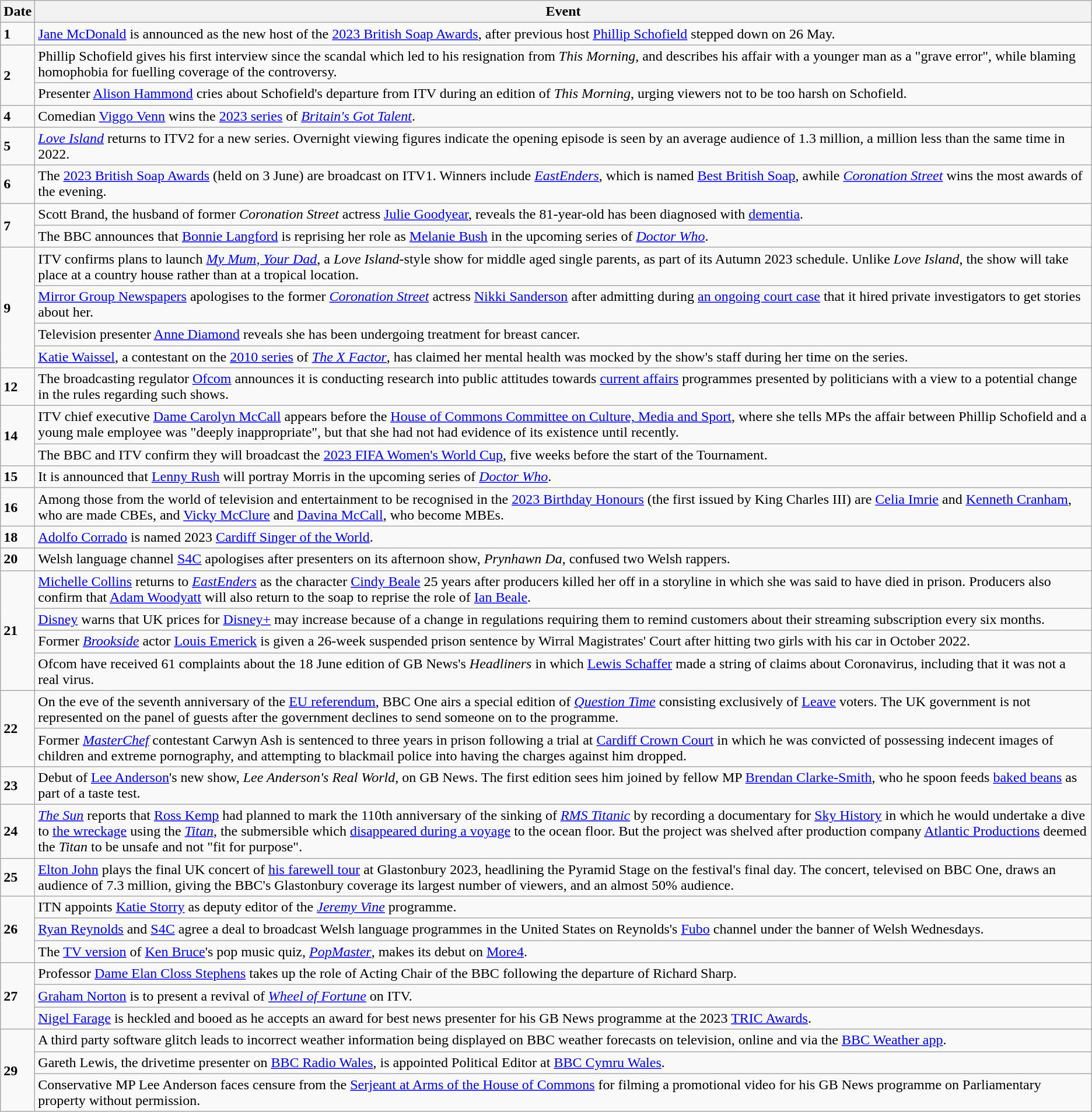<table class="wikitable">
<tr>
<th>Date</th>
<th>Event</th>
</tr>
<tr>
<td><strong>1</strong></td>
<td><a href='#'>Jane McDonald</a> is announced as the new host of the <a href='#'>2023 British Soap Awards</a>, after previous host <a href='#'>Phillip Schofield</a> stepped down on 26 May.</td>
</tr>
<tr>
<td rowspan=2><strong>2</strong></td>
<td>Phillip Schofield gives his first interview since the scandal which led to his resignation from <em>This Morning</em>, and describes his affair with a younger man as a "grave error", while blaming homophobia for fuelling coverage of the controversy.</td>
</tr>
<tr>
<td>Presenter <a href='#'>Alison Hammond</a> cries about Schofield's departure from ITV during an edition of <em>This Morning</em>, urging viewers not to be too harsh on Schofield.</td>
</tr>
<tr>
<td><strong>4</strong></td>
<td>Comedian <a href='#'>Viggo Venn</a> wins the <a href='#'>2023 series</a> of <em><a href='#'>Britain's Got Talent</a></em>.</td>
</tr>
<tr>
<td><strong>5</strong></td>
<td><em><a href='#'>Love Island</a></em> returns to ITV2 for a new series. Overnight viewing figures indicate the opening episode is seen by an average audience of 1.3 million, a million less than the same time in 2022.</td>
</tr>
<tr>
<td><strong>6</strong></td>
<td>The <a href='#'>2023 British Soap Awards</a> (held on 3 June) are broadcast on ITV1. Winners include <em><a href='#'>EastEnders</a></em>, which is named <a href='#'>Best British Soap</a>, awhile <em><a href='#'>Coronation Street</a></em> wins the most awards of the evening.</td>
</tr>
<tr>
<td rowspan=2><strong>7</strong></td>
<td>Scott Brand, the husband of former <em>Coronation Street</em> actress <a href='#'>Julie Goodyear</a>, reveals the 81-year-old has been diagnosed with <a href='#'>dementia</a>.</td>
</tr>
<tr>
<td>The BBC announces that <a href='#'>Bonnie Langford</a> is reprising her role as <a href='#'>Melanie Bush</a> in the upcoming series of <em><a href='#'>Doctor Who</a></em>.</td>
</tr>
<tr>
<td rowspan=4><strong>9</strong></td>
<td>ITV confirms plans to launch <em><a href='#'>My Mum, Your Dad</a></em>, a <em>Love Island</em>-style show for middle aged single parents, as part of its Autumn 2023 schedule. Unlike <em>Love Island</em>, the show will take place at a country house rather than at a tropical location.</td>
</tr>
<tr>
<td><a href='#'>Mirror Group Newspapers</a> apologises to the former <em><a href='#'>Coronation Street</a></em> actress <a href='#'>Nikki Sanderson</a> after admitting during <a href='#'>an ongoing court case</a> that it hired private investigators to get stories about her.</td>
</tr>
<tr>
<td>Television presenter <a href='#'>Anne Diamond</a> reveals she has been undergoing treatment for breast cancer.</td>
</tr>
<tr>
<td><a href='#'>Katie Waissel</a>, a contestant on the <a href='#'>2010 series</a> of <em><a href='#'>The X Factor</a></em>, has claimed her mental health was mocked by the show's staff during her time on the series.</td>
</tr>
<tr>
<td><strong>12</strong></td>
<td>The broadcasting regulator <a href='#'>Ofcom</a> announces it is conducting research into public attitudes towards <a href='#'>current affairs</a> programmes presented by politicians with a view to a potential change in the rules regarding such shows.</td>
</tr>
<tr>
<td rowspan=2><strong>14</strong></td>
<td>ITV chief executive <a href='#'>Dame Carolyn McCall</a> appears before the <a href='#'>House of Commons Committee on Culture, Media and Sport</a>, where she tells MPs the affair between Phillip Schofield and a young male employee was "deeply inappropriate", but that she had not had evidence of its existence until recently.</td>
</tr>
<tr>
<td>The BBC and ITV confirm they will broadcast the <a href='#'>2023 FIFA Women's World Cup</a>, five weeks before the start of the Tournament.</td>
</tr>
<tr>
<td><strong>15</strong></td>
<td>It is announced that <a href='#'>Lenny Rush</a> will portray Morris in the upcoming series of <em><a href='#'>Doctor Who</a></em>.</td>
</tr>
<tr>
<td><strong>16</strong></td>
<td>Among those from the world of television and entertainment to be recognised in the <a href='#'>2023 Birthday Honours</a> (the first issued by King Charles III) are <a href='#'>Celia Imrie</a> and <a href='#'>Kenneth Cranham</a>, who are made CBEs, and <a href='#'>Vicky McClure</a> and <a href='#'>Davina McCall</a>, who become MBEs.</td>
</tr>
<tr>
<td><strong>18</strong></td>
<td><a href='#'>Adolfo Corrado</a> is named 2023 <a href='#'>Cardiff Singer of the World</a>.</td>
</tr>
<tr>
<td><strong>20</strong></td>
<td>Welsh language channel <a href='#'>S4C</a> apologises after presenters on its afternoon show, <em>Prynhawn Da</em>, confused two Welsh rappers.</td>
</tr>
<tr>
<td rowspan=4><strong>21</strong></td>
<td><a href='#'>Michelle Collins</a> returns to <em><a href='#'>EastEnders</a></em> as the character <a href='#'>Cindy Beale</a> 25 years after producers killed her off in a storyline in which she was said to have died in prison. Producers also confirm that <a href='#'>Adam Woodyatt</a> will also return to the soap to reprise the role of <a href='#'>Ian Beale</a>.</td>
</tr>
<tr>
<td><a href='#'>Disney</a> warns that UK prices for <a href='#'>Disney+</a> may increase because of a change in regulations requiring them to remind customers about their streaming subscription every six months.</td>
</tr>
<tr>
<td>Former <em><a href='#'>Brookside</a></em> actor <a href='#'>Louis Emerick</a> is given a 26-week suspended prison sentence by Wirral Magistrates' Court after hitting two girls with his car in October 2022.</td>
</tr>
<tr>
<td>Ofcom have received 61 complaints about the 18 June edition of GB News's <em>Headliners</em> in which <a href='#'>Lewis Schaffer</a> made a string of claims about Coronavirus, including that it was not a real virus.</td>
</tr>
<tr>
<td rowspan=2><strong>22</strong></td>
<td>On the eve of the seventh anniversary of the <a href='#'>EU referendum</a>, BBC One airs a special edition of <em><a href='#'>Question Time</a></em> consisting exclusively of <a href='#'>Leave</a> voters. The UK government is not represented on the panel of guests after the government declines to send someone on to the programme.</td>
</tr>
<tr>
<td>Former <em><a href='#'>MasterChef</a></em> contestant Carwyn Ash is sentenced to three years in prison following a trial at <a href='#'>Cardiff Crown Court</a> in which he was convicted of possessing indecent images of children and extreme pornography, and attempting to blackmail police into having the charges against him dropped.</td>
</tr>
<tr>
<td><strong>23</strong></td>
<td>Debut of <a href='#'>Lee Anderson</a>'s new show, <em>Lee Anderson's Real World</em>, on GB News. The first edition sees him joined by fellow MP <a href='#'>Brendan Clarke-Smith</a>, who he spoon feeds <a href='#'>baked beans</a> as part of a taste test.</td>
</tr>
<tr>
<td><strong>24</strong></td>
<td><em><a href='#'>The Sun</a></em> reports that <a href='#'>Ross Kemp</a> had planned to mark the 110th anniversary of the sinking of <em><a href='#'>RMS Titanic</a></em> by recording a documentary for <a href='#'>Sky History</a> in which he would undertake a dive to <a href='#'>the wreckage</a> using the <em><a href='#'>Titan</a></em>, the submersible which <a href='#'>disappeared during a voyage</a> to the ocean floor. But the project was shelved after production company <a href='#'>Atlantic Productions</a> deemed the <em>Titan</em> to be unsafe and not "fit for purpose".</td>
</tr>
<tr>
<td><strong>25</strong></td>
<td><a href='#'>Elton John</a> plays the final UK concert of <a href='#'>his farewell tour</a> at Glastonbury 2023, headlining the Pyramid Stage on the festival's final day. The concert, televised on BBC One, draws an audience of 7.3 million, giving the BBC's Glastonbury coverage its largest number of viewers, and an almost 50% audience.</td>
</tr>
<tr>
<td rowspan=3><strong>26</strong></td>
<td>ITN appoints <a href='#'>Katie Storry</a> as deputy editor of the <em><a href='#'>Jeremy Vine</a></em> programme.</td>
</tr>
<tr>
<td><a href='#'>Ryan Reynolds</a> and <a href='#'>S4C</a> agree a deal to broadcast Welsh language programmes in the United States on Reynolds's <a href='#'>Fubo</a> channel under the banner of Welsh Wednesdays.</td>
</tr>
<tr>
<td>The <a href='#'>TV version</a> of <a href='#'>Ken Bruce</a>'s pop music quiz, <em><a href='#'>PopMaster</a></em>, makes its debut on <a href='#'>More4</a>.</td>
</tr>
<tr>
<td rowspan=3><strong>27</strong></td>
<td>Professor <a href='#'>Dame Elan Closs Stephens</a> takes up the role of Acting Chair of the BBC following the departure of Richard Sharp.</td>
</tr>
<tr>
<td><a href='#'>Graham Norton</a> is to present a revival of <em><a href='#'>Wheel of Fortune</a></em> on ITV.</td>
</tr>
<tr>
<td><a href='#'>Nigel Farage</a> is heckled and booed as he accepts an award for best news presenter for his GB News programme at the 2023 <a href='#'>TRIC Awards</a>.</td>
</tr>
<tr>
<td rowspan=3><strong>29</strong></td>
<td>A third party software glitch leads to incorrect weather information being displayed on BBC weather forecasts on television, online and via the <a href='#'>BBC Weather app</a>.</td>
</tr>
<tr>
<td>Gareth Lewis, the drivetime presenter on <a href='#'>BBC Radio Wales</a>, is appointed Political Editor at <a href='#'>BBC Cymru Wales</a>.</td>
</tr>
<tr>
<td>Conservative MP Lee Anderson faces censure from the <a href='#'>Serjeant at Arms of the House of Commons</a> for filming a promotional video for his GB News programme on Parliamentary property without permission.</td>
</tr>
</table>
